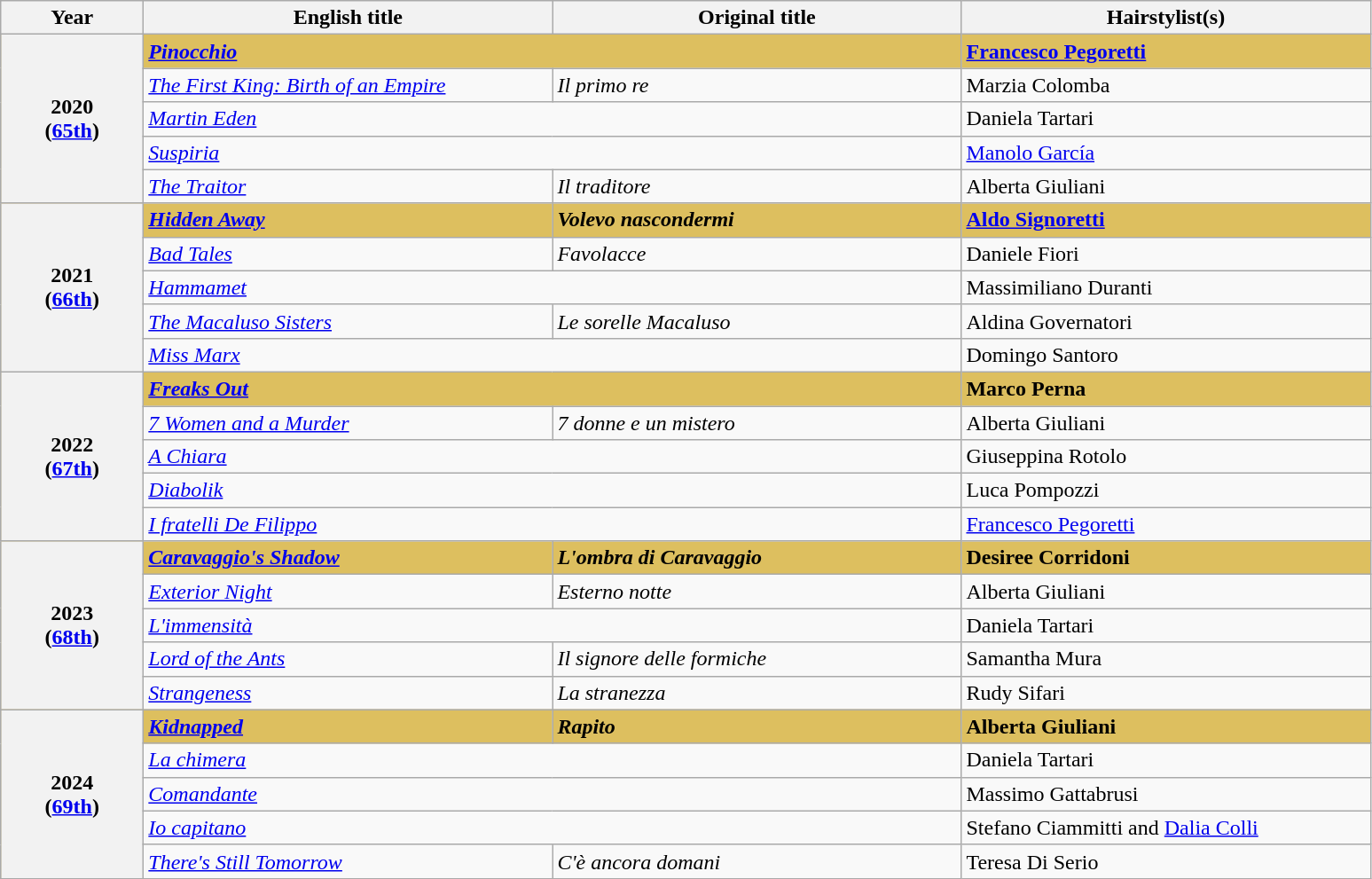<table class="wikitable">
<tr>
<th width="100">Year</th>
<th width="300">English title</th>
<th width="300">Original title</th>
<th width="300">Hairstylist(s)</th>
</tr>
<tr style="background:#DDBF5F;">
<th rowspan="5" align="center">2020<br>(<a href='#'>65th</a>)</th>
<td colspan="2"><strong><em><a href='#'>Pinocchio</a></em></strong></td>
<td><strong><a href='#'>Francesco Pegoretti</a></strong></td>
</tr>
<tr>
<td><em><a href='#'>The First King: Birth of an Empire</a></em></td>
<td><em>Il primo re</em></td>
<td>Marzia Colomba</td>
</tr>
<tr>
<td colspan="2"><em><a href='#'>Martin Eden</a></em></td>
<td>Daniela Tartari</td>
</tr>
<tr>
<td colspan="2"><em><a href='#'>Suspiria</a></em></td>
<td><a href='#'>Manolo García</a></td>
</tr>
<tr>
<td><em><a href='#'>The Traitor</a></em></td>
<td><em>Il traditore</em></td>
<td>Alberta Giuliani</td>
</tr>
<tr style="background:#DDBF5F;">
<th rowspan="5" align="center">2021<br>(<a href='#'>66th</a>)</th>
<td><strong><em><a href='#'>Hidden Away</a></em></strong></td>
<td><strong><em>Volevo nascondermi</em></strong></td>
<td><strong><a href='#'>Aldo Signoretti</a></strong></td>
</tr>
<tr>
<td><em><a href='#'>Bad Tales</a></em></td>
<td><em>Favolacce</em></td>
<td>Daniele Fiori</td>
</tr>
<tr>
<td colspan="2"><em><a href='#'>Hammamet</a></em></td>
<td>Massimiliano Duranti</td>
</tr>
<tr>
<td><em><a href='#'>The Macaluso Sisters</a></em></td>
<td><em>Le sorelle Macaluso</em></td>
<td>Aldina Governatori</td>
</tr>
<tr>
<td colspan="2"><em><a href='#'>Miss Marx</a></em></td>
<td>Domingo Santoro</td>
</tr>
<tr style="background:#DDBF5F;">
<th rowspan="5" align="center">2022<br>(<a href='#'>67th</a>)</th>
<td colspan="2"><strong><em><a href='#'>Freaks Out</a></em></strong></td>
<td><strong>Marco Perna</strong></td>
</tr>
<tr>
<td><em><a href='#'>7 Women and a Murder</a></em></td>
<td><em>7 donne e un mistero</em></td>
<td>Alberta Giuliani</td>
</tr>
<tr>
<td colspan="2"><em><a href='#'>A Chiara</a></em></td>
<td>Giuseppina Rotolo</td>
</tr>
<tr>
<td colspan="2"><em><a href='#'>Diabolik</a></em></td>
<td>Luca Pompozzi</td>
</tr>
<tr>
<td colspan="2"><em><a href='#'>I fratelli De Filippo</a></em></td>
<td><a href='#'>Francesco Pegoretti</a></td>
</tr>
<tr style="background:#DDBF5F;">
<th rowspan="5" align="center">2023<br>(<a href='#'>68th</a>)</th>
<td><strong><em><a href='#'>Caravaggio's Shadow</a></em></strong></td>
<td><strong><em>L'ombra di Caravaggio</em></strong></td>
<td><strong>Desiree Corridoni</strong></td>
</tr>
<tr>
<td><em><a href='#'>Exterior Night</a></em></td>
<td><em>Esterno notte</em></td>
<td>Alberta Giuliani</td>
</tr>
<tr>
<td colspan="2"><em><a href='#'>L'immensità</a></em></td>
<td>Daniela Tartari</td>
</tr>
<tr>
<td><em><a href='#'>Lord of the Ants</a></em></td>
<td><em>Il signore delle formiche</em></td>
<td>Samantha Mura</td>
</tr>
<tr>
<td><em><a href='#'>Strangeness</a></em></td>
<td><em>La stranezza</em></td>
<td>Rudy Sifari</td>
</tr>
<tr style="background:#DDBF5F;">
<th rowspan="5" align="center">2024<br>(<a href='#'>69th</a>)</th>
<td><strong><em><a href='#'>Kidnapped</a></em></strong></td>
<td><strong><em>Rapito</em></strong></td>
<td><strong>Alberta Giuliani</strong></td>
</tr>
<tr>
<td colspan="2"><em><a href='#'>La chimera</a></em></td>
<td>Daniela Tartari</td>
</tr>
<tr>
<td colspan="2"><em><a href='#'>Comandante</a></em></td>
<td>Massimo Gattabrusi</td>
</tr>
<tr>
<td colspan="2"><em><a href='#'>Io capitano</a></em></td>
<td>Stefano Ciammitti and <a href='#'>Dalia Colli</a></td>
</tr>
<tr>
<td><em><a href='#'>There's Still Tomorrow</a></em></td>
<td><em>C'è ancora domani</em></td>
<td>Teresa Di Serio</td>
</tr>
</table>
